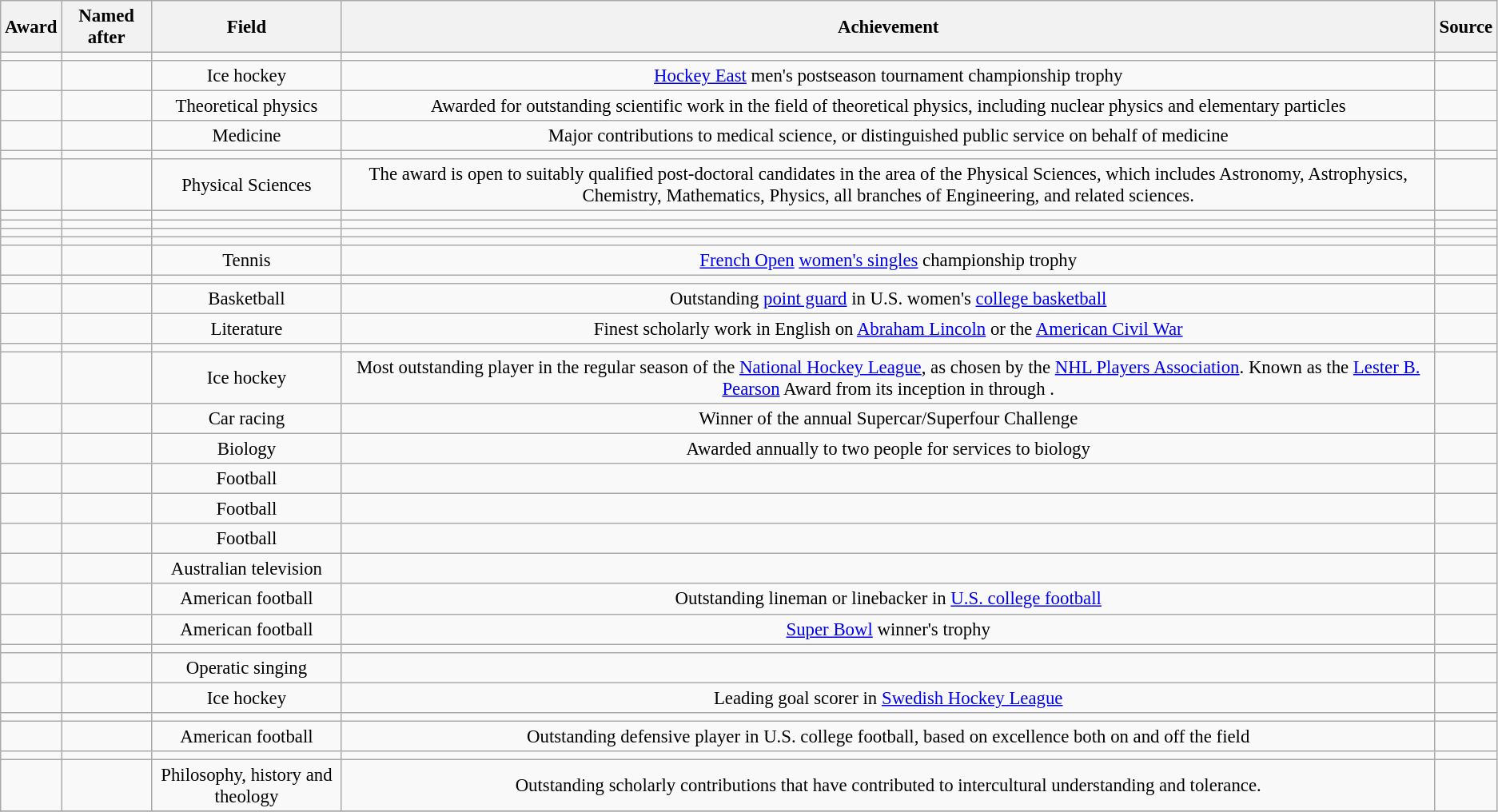<table class="wikitable sortable" style="text-align:center; font-size:95%">
<tr>
<th>Award</th>
<th>Named after</th>
<th>Field</th>
<th>Achievement</th>
<th>Source</th>
</tr>
<tr>
<td align = "left"></td>
<td></td>
<td></td>
<td></td>
<td></td>
</tr>
<tr>
<td align = "left"></td>
<td></td>
<td>Ice hockey</td>
<td><a href='#'>Hockey East</a> men's postseason tournament championship trophy</td>
<td></td>
</tr>
<tr>
<td align = "left"></td>
<td></td>
<td>Theoretical physics</td>
<td>Awarded for outstanding scientific work in the field of theoretical physics, including nuclear physics and elementary particles</td>
<td></td>
</tr>
<tr>
<td align = "left"></td>
<td></td>
<td>Medicine</td>
<td>Major contributions to medical science, or distinguished public service on behalf of medicine</td>
<td></td>
</tr>
<tr>
<td align = "left"></td>
<td></td>
<td></td>
<td></td>
<td></td>
</tr>
<tr>
<td align = "left"></td>
<td></td>
<td>Physical Sciences</td>
<td>The award is open to suitably qualified post-doctoral candidates in the area of the Physical Sciences, which includes Astronomy, Astrophysics, Chemistry, Mathematics, Physics, all branches of Engineering, and related sciences.</td>
<td></td>
</tr>
<tr>
<td align = "left"></td>
<td></td>
<td></td>
<td></td>
<td></td>
</tr>
<tr>
<td align = "left"></td>
<td></td>
<td></td>
<td></td>
<td></td>
</tr>
<tr>
<td align = "left"></td>
<td></td>
<td></td>
<td></td>
<td></td>
</tr>
<tr>
<td align = "left"></td>
<td></td>
<td></td>
<td></td>
<td></td>
</tr>
<tr>
<td align="left"></td>
<td></td>
<td>Tennis</td>
<td><a href='#'>French Open</a> <a href='#'>women's singles</a> championship trophy</td>
<td></td>
</tr>
<tr>
<td align = "left"></td>
<td></td>
<td></td>
<td></td>
<td></td>
</tr>
<tr>
<td align = "left"></td>
<td></td>
<td>Basketball</td>
<td>Outstanding <a href='#'>point guard</a> in U.S. women's <a href='#'>college basketball</a></td>
<td></td>
</tr>
<tr>
<td align = "left"></td>
<td></td>
<td>Literature</td>
<td>Finest scholarly work in English on <a href='#'>Abraham Lincoln</a> or the <a href='#'>American Civil War</a></td>
<td></td>
</tr>
<tr>
<td align = "left"></td>
<td></td>
<td></td>
<td></td>
<td></td>
</tr>
<tr>
<td align="left"></td>
<td></td>
<td>Ice hockey</td>
<td>Most outstanding player in the regular season of the <a href='#'>National Hockey League</a>, as chosen by the <a href='#'>NHL Players Association</a>. Known as the <a href='#'>Lester B. Pearson</a> Award from its inception in  through .</td>
<td></td>
</tr>
<tr>
<td align = "left"></td>
<td></td>
<td>Car racing</td>
<td>Winner of the annual Supercar/Superfour Challenge</td>
<td></td>
</tr>
<tr>
<td align = "left"></td>
<td></td>
<td>Biology</td>
<td>Awarded annually to two people for services to biology</td>
<td></td>
</tr>
<tr>
<td align = "left"></td>
<td></td>
<td>Football</td>
<td></td>
<td></td>
</tr>
<tr>
<td align = "left"></td>
<td></td>
<td>Football</td>
<td></td>
<td></td>
</tr>
<tr>
<td align = "left"></td>
<td></td>
<td>Football</td>
<td></td>
<td></td>
</tr>
<tr>
<td align = "left"></td>
<td></td>
<td>Australian television</td>
<td></td>
<td></td>
</tr>
<tr>
<td align = "left"></td>
<td></td>
<td>American football</td>
<td>Outstanding lineman or linebacker in <a href='#'>U.S. college football</a></td>
<td></td>
</tr>
<tr>
<td align = "left"></td>
<td></td>
<td>American football</td>
<td><a href='#'>Super Bowl</a> winner's trophy</td>
<td></td>
</tr>
<tr>
<td align = "left"></td>
<td></td>
<td></td>
<td></td>
<td></td>
</tr>
<tr>
<td align = "left"></td>
<td></td>
<td>Operatic singing</td>
<td></td>
<td></td>
</tr>
<tr>
<td align = "left"></td>
<td></td>
<td>Ice hockey</td>
<td>Leading goal scorer in <a href='#'>Swedish Hockey League</a></td>
<td></td>
</tr>
<tr>
<td align = "left"></td>
<td></td>
<td></td>
<td></td>
<td></td>
</tr>
<tr>
<td align = "left"></td>
<td></td>
<td>American football</td>
<td>Outstanding defensive player in U.S. college football, based on excellence both on and off the field</td>
<td></td>
</tr>
<tr>
<td align = "left"></td>
<td></td>
<td></td>
<td></td>
<td></td>
</tr>
<tr>
<td align = "left"></td>
<td></td>
<td>Philosophy, history and theology</td>
<td>Outstanding scholarly contributions that have contributed to intercultural understanding and tolerance.</td>
<td></td>
</tr>
<tr>
</tr>
</table>
